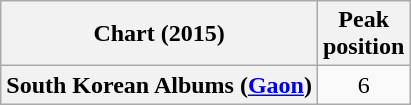<table class="wikitable plainrowheaders">
<tr>
<th>Chart (2015)</th>
<th>Peak<br>position</th>
</tr>
<tr>
<th scope="row">South Korean Albums (<a href='#'>Gaon</a>)</th>
<td align="center">6</td>
</tr>
</table>
